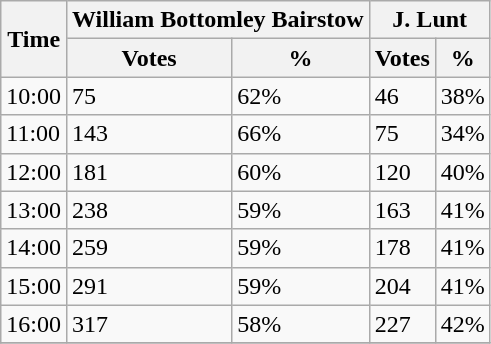<table class="wikitable">
<tr>
<th rowspan="2">Time</th>
<th colspan="2">William Bottomley Bairstow</th>
<th colspan="2">J. Lunt</th>
</tr>
<tr>
<th>Votes</th>
<th>%</th>
<th>Votes</th>
<th>%</th>
</tr>
<tr>
<td>10:00</td>
<td>75</td>
<td>62%</td>
<td>46</td>
<td>38%</td>
</tr>
<tr>
<td>11:00</td>
<td>143</td>
<td>66%</td>
<td>75</td>
<td>34%</td>
</tr>
<tr>
<td>12:00</td>
<td>181</td>
<td>60%</td>
<td>120</td>
<td>40%</td>
</tr>
<tr>
<td>13:00</td>
<td>238</td>
<td>59%</td>
<td>163</td>
<td>41%</td>
</tr>
<tr>
<td>14:00</td>
<td>259</td>
<td>59%</td>
<td>178</td>
<td>41%</td>
</tr>
<tr>
<td>15:00</td>
<td>291</td>
<td>59%</td>
<td>204</td>
<td>41%</td>
</tr>
<tr>
<td>16:00</td>
<td>317</td>
<td>58%</td>
<td>227</td>
<td>42%</td>
</tr>
<tr>
</tr>
</table>
